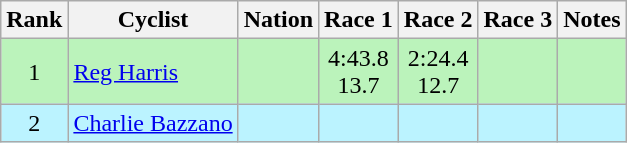<table class="wikitable sortable" style="text-align:center">
<tr>
<th>Rank</th>
<th>Cyclist</th>
<th>Nation</th>
<th>Race 1</th>
<th>Race 2</th>
<th>Race 3</th>
<th>Notes</th>
</tr>
<tr bgcolor=bbf3bb>
<td>1</td>
<td align=left><a href='#'>Reg Harris</a></td>
<td align=left></td>
<td>4:43.8<br>13.7</td>
<td>2:24.4<br>12.7</td>
<td></td>
<td></td>
</tr>
<tr bgcolor=bbf3ff>
<td>2</td>
<td align=left><a href='#'>Charlie Bazzano</a></td>
<td align=left></td>
<td></td>
<td></td>
<td></td>
<td></td>
</tr>
</table>
